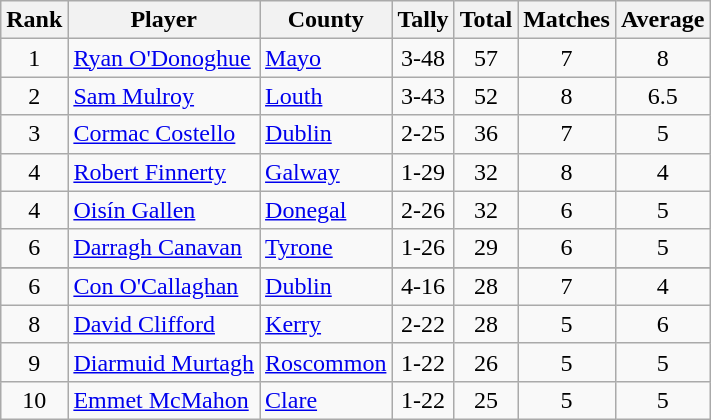<table class="wikitable">
<tr>
<th>Rank</th>
<th>Player</th>
<th>County</th>
<th>Tally</th>
<th>Total</th>
<th>Matches</th>
<th>Average</th>
</tr>
<tr>
<td style="text-align:center;">1</td>
<td><a href='#'>Ryan O'Donoghue</a></td>
<td><a href='#'>Mayo</a></td>
<td align="center">3-48</td>
<td align="center">57</td>
<td align="center">7</td>
<td align="center">8</td>
</tr>
<tr>
<td style="text-align:center;">2</td>
<td><a href='#'>Sam Mulroy</a></td>
<td><a href='#'>Louth</a></td>
<td align="center">3-43</td>
<td align="center">52</td>
<td align="center">8</td>
<td align="center">6.5</td>
</tr>
<tr>
<td style="text-align:center;">3</td>
<td><a href='#'>Cormac Costello</a></td>
<td><a href='#'>Dublin</a></td>
<td align="center">2-25</td>
<td align="center">36</td>
<td align="center">7</td>
<td align="center">5</td>
</tr>
<tr>
<td style="text-align:center;">4</td>
<td><a href='#'>Robert Finnerty</a></td>
<td><a href='#'>Galway</a></td>
<td align="center">1-29</td>
<td align="center">32</td>
<td align="center">8</td>
<td align="center">4</td>
</tr>
<tr>
<td style="text-align:center;">4</td>
<td><a href='#'>Oisín Gallen</a></td>
<td><a href='#'>Donegal</a></td>
<td align="center">2-26</td>
<td align="center">32</td>
<td align="center">6</td>
<td align="center">5</td>
</tr>
<tr>
<td style="text-align:center;">6</td>
<td><a href='#'>Darragh Canavan</a></td>
<td><a href='#'>Tyrone</a></td>
<td align="center">1-26</td>
<td align="center">29</td>
<td align="center">6</td>
<td align="center">5</td>
</tr>
<tr>
</tr>
<tr>
<td style="text-align:center;">6</td>
<td><a href='#'>Con O'Callaghan</a></td>
<td><a href='#'>Dublin</a></td>
<td align="center">4-16</td>
<td align="center">28</td>
<td align="center">7</td>
<td align="center">4</td>
</tr>
<tr>
<td style="text-align:center;">8</td>
<td><a href='#'>David Clifford</a></td>
<td><a href='#'>Kerry</a></td>
<td align="center">2-22</td>
<td align="center">28</td>
<td align="center">5</td>
<td align="center">6</td>
</tr>
<tr>
<td style="text-align:center;">9</td>
<td><a href='#'>Diarmuid Murtagh</a></td>
<td><a href='#'>Roscommon</a></td>
<td align="center">1-22</td>
<td align="center">26</td>
<td align="center">5</td>
<td align="center">5</td>
</tr>
<tr>
<td style="text-align:center;">10</td>
<td><a href='#'>Emmet McMahon</a></td>
<td><a href='#'>Clare</a></td>
<td align="center">1-22</td>
<td align="center">25</td>
<td align="center">5</td>
<td align="center">5</td>
</tr>
</table>
